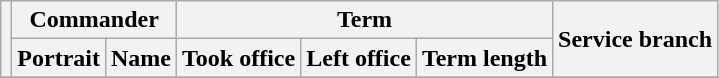<table class="wikitable sortable" style="text-align:center;">
<tr>
<th rowspan=2></th>
<th colspan=2>Commander</th>
<th colspan=3>Term</th>
<th rowspan=2>Service branch</th>
</tr>
<tr>
<th>Portrait</th>
<th>Name</th>
<th>Took office</th>
<th>Left office</th>
<th>Term length</th>
</tr>
<tr>
</tr>
</table>
